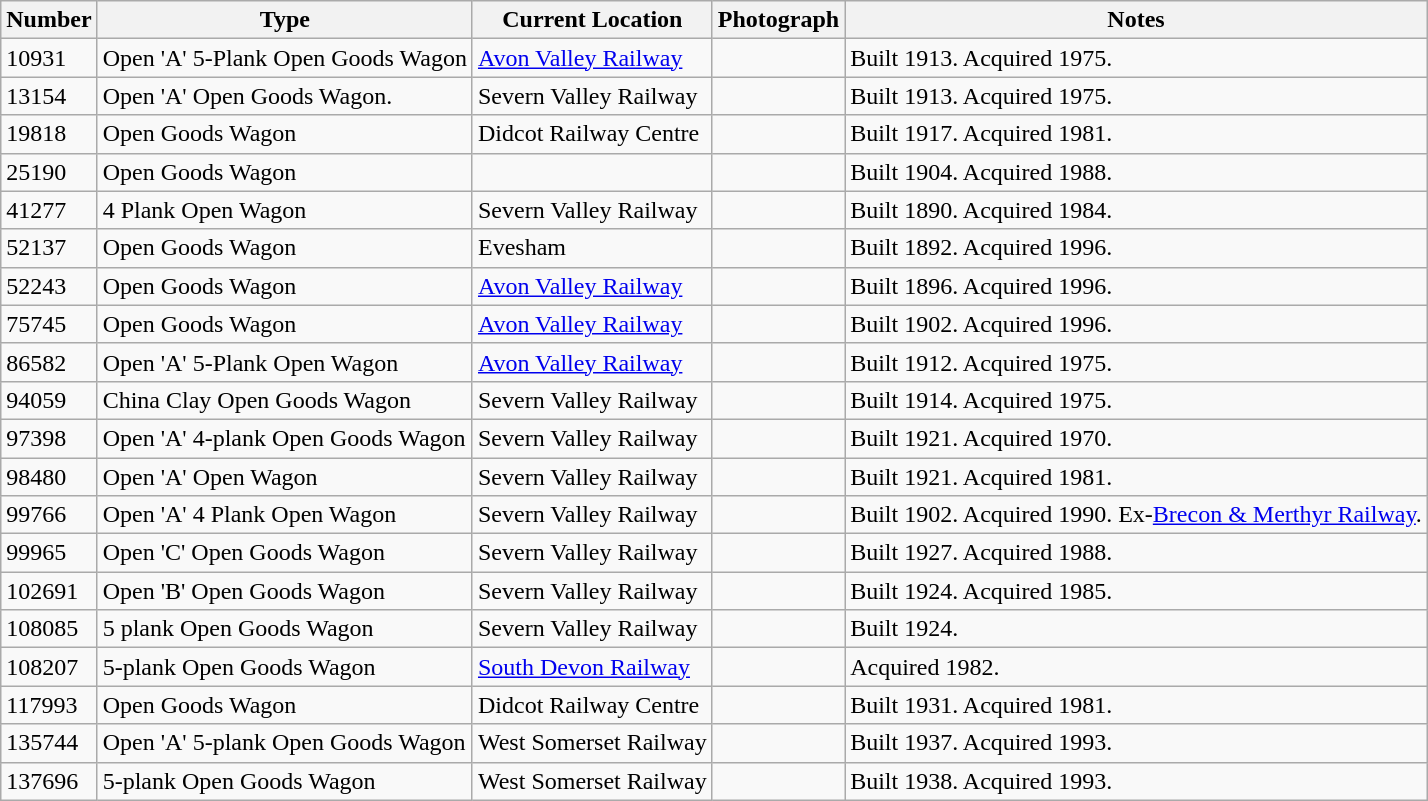<table class="wikitable">
<tr>
<th>Number</th>
<th>Type</th>
<th>Current Location</th>
<th>Photograph</th>
<th>Notes</th>
</tr>
<tr>
<td>10931</td>
<td>Open 'A' 5-Plank Open Goods Wagon</td>
<td><a href='#'>Avon Valley Railway</a></td>
<td></td>
<td>Built 1913. Acquired 1975.</td>
</tr>
<tr>
<td>13154</td>
<td>Open 'A' Open Goods Wagon.</td>
<td>Severn Valley Railway</td>
<td></td>
<td>Built 1913. Acquired 1975.</td>
</tr>
<tr>
<td>19818</td>
<td>Open Goods Wagon</td>
<td>Didcot Railway Centre</td>
<td></td>
<td>Built 1917. Acquired 1981.</td>
</tr>
<tr>
<td>25190</td>
<td>Open Goods Wagon</td>
<td></td>
<td></td>
<td>Built 1904. Acquired 1988.</td>
</tr>
<tr>
<td>41277</td>
<td>4 Plank Open Wagon</td>
<td>Severn Valley Railway</td>
<td></td>
<td>Built 1890. Acquired 1984.</td>
</tr>
<tr>
<td>52137</td>
<td>Open Goods Wagon</td>
<td>Evesham</td>
<td></td>
<td>Built 1892. Acquired 1996.</td>
</tr>
<tr>
<td>52243</td>
<td>Open Goods Wagon</td>
<td><a href='#'>Avon Valley Railway</a></td>
<td></td>
<td>Built 1896. Acquired 1996.</td>
</tr>
<tr>
<td>75745</td>
<td>Open Goods Wagon</td>
<td><a href='#'>Avon Valley Railway</a></td>
<td></td>
<td>Built 1902. Acquired 1996.</td>
</tr>
<tr>
<td>86582</td>
<td>Open 'A' 5-Plank Open Wagon</td>
<td><a href='#'>Avon Valley Railway</a></td>
<td></td>
<td>Built 1912. Acquired 1975.</td>
</tr>
<tr>
<td>94059</td>
<td>China Clay Open Goods Wagon</td>
<td>Severn Valley Railway</td>
<td></td>
<td>Built 1914. Acquired 1975.</td>
</tr>
<tr>
<td>97398</td>
<td>Open 'A' 4-plank Open Goods Wagon</td>
<td>Severn Valley Railway</td>
<td></td>
<td>Built 1921. Acquired 1970.</td>
</tr>
<tr>
<td>98480</td>
<td>Open 'A' Open Wagon</td>
<td>Severn Valley Railway</td>
<td></td>
<td>Built 1921. Acquired 1981.</td>
</tr>
<tr>
<td>99766</td>
<td>Open 'A' 4 Plank Open Wagon</td>
<td>Severn Valley Railway</td>
<td></td>
<td>Built 1902. Acquired 1990. Ex-<a href='#'>Brecon & Merthyr Railway</a>.</td>
</tr>
<tr>
<td>99965</td>
<td>Open 'C' Open Goods Wagon</td>
<td>Severn Valley Railway</td>
<td></td>
<td>Built 1927. Acquired 1988.</td>
</tr>
<tr>
<td>102691</td>
<td>Open 'B' Open Goods Wagon</td>
<td>Severn Valley Railway</td>
<td></td>
<td>Built 1924. Acquired 1985.</td>
</tr>
<tr>
<td>108085</td>
<td>5 plank Open Goods Wagon</td>
<td>Severn Valley Railway</td>
<td></td>
<td>Built 1924.</td>
</tr>
<tr>
<td>108207</td>
<td>5-plank Open Goods Wagon</td>
<td><a href='#'>South Devon Railway</a></td>
<td></td>
<td>Acquired 1982.</td>
</tr>
<tr>
<td>117993</td>
<td>Open Goods Wagon</td>
<td>Didcot Railway Centre</td>
<td></td>
<td>Built 1931. Acquired 1981.</td>
</tr>
<tr>
<td>135744</td>
<td>Open 'A' 5-plank Open Goods Wagon</td>
<td>West Somerset Railway</td>
<td></td>
<td>Built 1937. Acquired 1993.</td>
</tr>
<tr>
<td>137696</td>
<td>5-plank Open Goods Wagon</td>
<td>West Somerset Railway</td>
<td></td>
<td>Built 1938. Acquired 1993.</td>
</tr>
</table>
